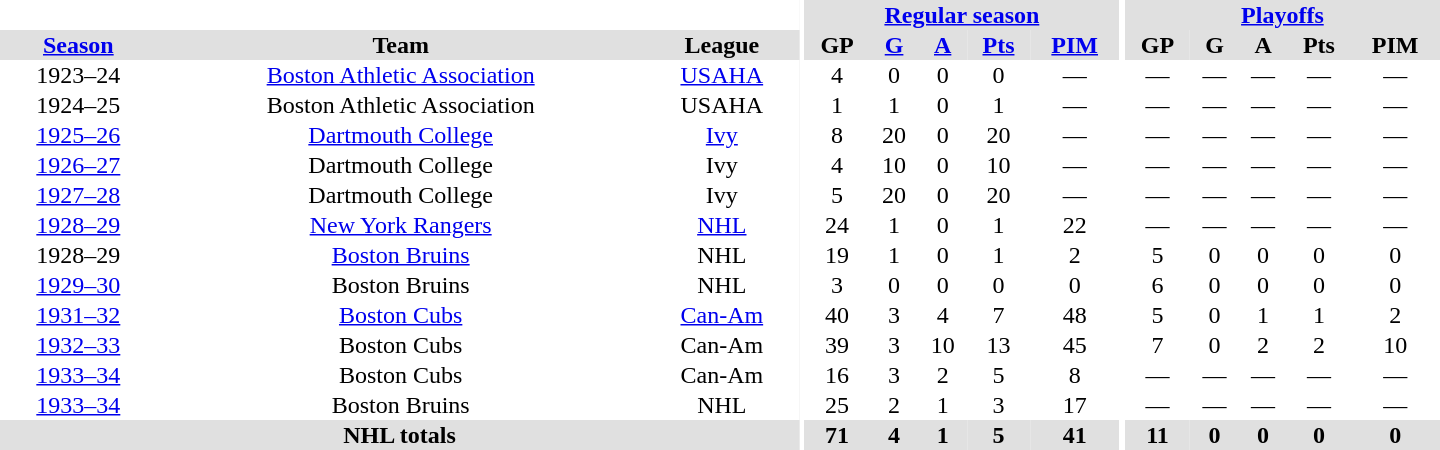<table border="0" cellpadding="1" cellspacing="0" style="text-align:center; width:60em">
<tr bgcolor="#e0e0e0">
<th colspan="3" bgcolor="#ffffff"></th>
<th rowspan="100" bgcolor="#ffffff"></th>
<th colspan="5"><a href='#'>Regular season</a></th>
<th rowspan="100" bgcolor="#ffffff"></th>
<th colspan="5"><a href='#'>Playoffs</a></th>
</tr>
<tr bgcolor="#e0e0e0">
<th><a href='#'>Season</a></th>
<th>Team</th>
<th>League</th>
<th>GP</th>
<th><a href='#'>G</a></th>
<th><a href='#'>A</a></th>
<th><a href='#'>Pts</a></th>
<th><a href='#'>PIM</a></th>
<th>GP</th>
<th>G</th>
<th>A</th>
<th>Pts</th>
<th>PIM</th>
</tr>
<tr>
<td>1923–24</td>
<td><a href='#'>Boston Athletic Association</a></td>
<td><a href='#'>USAHA</a></td>
<td>4</td>
<td>0</td>
<td>0</td>
<td>0</td>
<td>—</td>
<td>—</td>
<td>—</td>
<td>—</td>
<td>—</td>
<td>—</td>
</tr>
<tr>
<td>1924–25</td>
<td>Boston Athletic Association</td>
<td>USAHA</td>
<td>1</td>
<td>1</td>
<td>0</td>
<td>1</td>
<td>—</td>
<td>—</td>
<td>—</td>
<td>—</td>
<td>—</td>
<td>—</td>
</tr>
<tr>
<td><a href='#'>1925–26</a></td>
<td><a href='#'>Dartmouth College</a></td>
<td><a href='#'>Ivy</a></td>
<td>8</td>
<td>20</td>
<td>0</td>
<td>20</td>
<td>—</td>
<td>—</td>
<td>—</td>
<td>—</td>
<td>—</td>
<td>—</td>
</tr>
<tr>
<td><a href='#'>1926–27</a></td>
<td>Dartmouth College</td>
<td>Ivy</td>
<td>4</td>
<td>10</td>
<td>0</td>
<td>10</td>
<td>—</td>
<td>—</td>
<td>—</td>
<td>—</td>
<td>—</td>
<td>—</td>
</tr>
<tr>
<td><a href='#'>1927–28</a></td>
<td>Dartmouth College</td>
<td>Ivy</td>
<td>5</td>
<td>20</td>
<td>0</td>
<td>20</td>
<td>—</td>
<td>—</td>
<td>—</td>
<td>—</td>
<td>—</td>
<td>—</td>
</tr>
<tr>
<td><a href='#'>1928–29</a></td>
<td><a href='#'>New York Rangers</a></td>
<td><a href='#'>NHL</a></td>
<td>24</td>
<td>1</td>
<td>0</td>
<td>1</td>
<td>22</td>
<td>—</td>
<td>—</td>
<td>—</td>
<td>—</td>
<td>—</td>
</tr>
<tr>
<td>1928–29</td>
<td><a href='#'>Boston Bruins</a></td>
<td>NHL</td>
<td>19</td>
<td>1</td>
<td>0</td>
<td>1</td>
<td>2</td>
<td>5</td>
<td>0</td>
<td>0</td>
<td>0</td>
<td>0</td>
</tr>
<tr>
<td><a href='#'>1929–30</a></td>
<td>Boston Bruins</td>
<td>NHL</td>
<td>3</td>
<td>0</td>
<td>0</td>
<td>0</td>
<td>0</td>
<td>6</td>
<td>0</td>
<td>0</td>
<td>0</td>
<td>0</td>
</tr>
<tr>
<td><a href='#'>1931–32</a></td>
<td><a href='#'>Boston Cubs</a></td>
<td><a href='#'>Can-Am</a></td>
<td>40</td>
<td>3</td>
<td>4</td>
<td>7</td>
<td>48</td>
<td>5</td>
<td>0</td>
<td>1</td>
<td>1</td>
<td>2</td>
</tr>
<tr>
<td><a href='#'>1932–33</a></td>
<td>Boston Cubs</td>
<td>Can-Am</td>
<td>39</td>
<td>3</td>
<td>10</td>
<td>13</td>
<td>45</td>
<td>7</td>
<td>0</td>
<td>2</td>
<td>2</td>
<td>10</td>
</tr>
<tr>
<td><a href='#'>1933–34</a></td>
<td>Boston Cubs</td>
<td>Can-Am</td>
<td>16</td>
<td>3</td>
<td>2</td>
<td>5</td>
<td>8</td>
<td>—</td>
<td>—</td>
<td>—</td>
<td>—</td>
<td>—</td>
</tr>
<tr>
<td><a href='#'>1933–34</a></td>
<td>Boston Bruins</td>
<td>NHL</td>
<td>25</td>
<td>2</td>
<td>1</td>
<td>3</td>
<td>17</td>
<td>—</td>
<td>—</td>
<td>—</td>
<td>—</td>
<td>—</td>
</tr>
<tr bgcolor="#e0e0e0">
<th colspan="3">NHL totals</th>
<th>71</th>
<th>4</th>
<th>1</th>
<th>5</th>
<th>41</th>
<th>11</th>
<th>0</th>
<th>0</th>
<th>0</th>
<th>0</th>
</tr>
</table>
